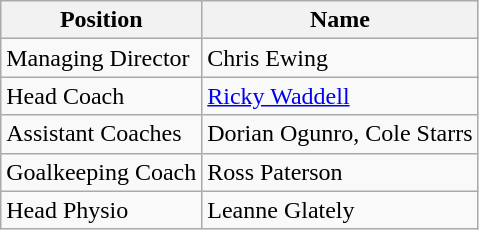<table class="wikitable">
<tr>
<th>Position</th>
<th>Name</th>
</tr>
<tr>
<td>Managing Director</td>
<td>Chris Ewing</td>
</tr>
<tr>
<td>Head Coach</td>
<td><a href='#'>Ricky Waddell</a></td>
</tr>
<tr>
<td>Assistant Coaches</td>
<td>Dorian Ogunro, Cole Starrs</td>
</tr>
<tr>
<td>Goalkeeping Coach</td>
<td>Ross Paterson</td>
</tr>
<tr>
<td>Head Physio</td>
<td>Leanne Glately</td>
</tr>
</table>
